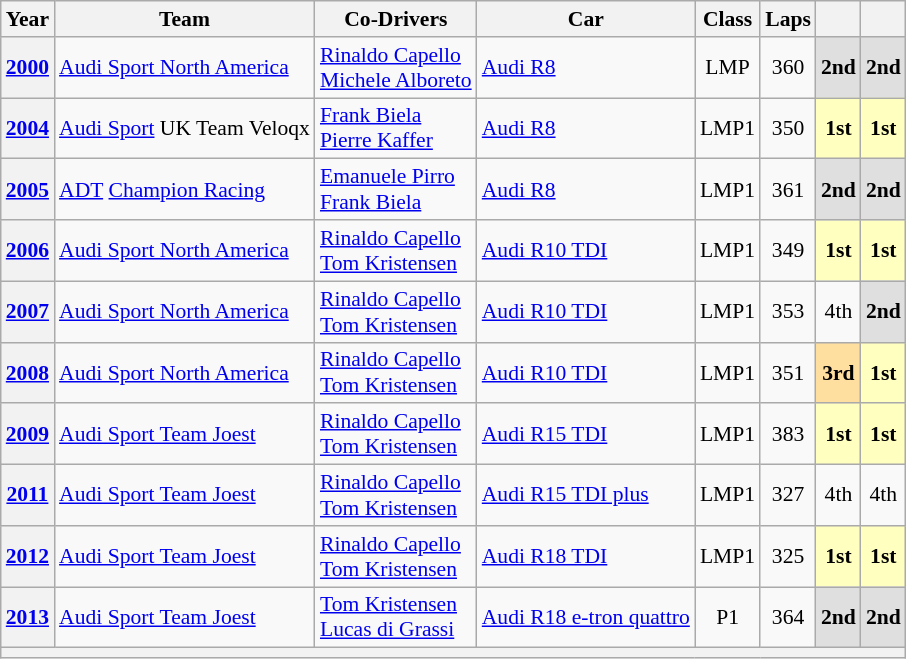<table class="wikitable" style="text-align:center; font-size:90%">
<tr>
<th>Year</th>
<th>Team</th>
<th>Co-Drivers</th>
<th>Car</th>
<th>Class</th>
<th>Laps</th>
<th></th>
<th></th>
</tr>
<tr>
<th><a href='#'>2000</a></th>
<td align="left"> <a href='#'>Audi Sport North America</a></td>
<td align="left"> <a href='#'>Rinaldo Capello</a><br> <a href='#'>Michele Alboreto</a></td>
<td align="left"><a href='#'>Audi R8</a></td>
<td>LMP</td>
<td>360</td>
<td style="background:#DFDFDF;"><strong>2nd</strong></td>
<td style="background:#DFDFDF;"><strong>2nd</strong></td>
</tr>
<tr>
<th><a href='#'>2004</a></th>
<td align="left" nowrap> <a href='#'>Audi Sport</a> UK Team Veloqx</td>
<td align="left"> <a href='#'>Frank Biela</a><br> <a href='#'>Pierre Kaffer</a></td>
<td align="left"><a href='#'>Audi R8</a></td>
<td>LMP1</td>
<td>350</td>
<td style="background:#FFFFBF;"><strong>1st</strong></td>
<td style="background:#FFFFBF;"><strong>1st</strong></td>
</tr>
<tr>
<th><a href='#'>2005</a></th>
<td align="left"> <a href='#'>ADT</a> <a href='#'>Champion Racing</a></td>
<td align="left"> <a href='#'>Emanuele Pirro</a><br> <a href='#'>Frank Biela</a></td>
<td align="left"><a href='#'>Audi R8</a></td>
<td>LMP1</td>
<td>361</td>
<td style="background:#DFDFDF;"><strong>2nd</strong></td>
<td style="background:#DFDFDF;"><strong>2nd</strong></td>
</tr>
<tr>
<th><a href='#'>2006</a></th>
<td align="left"> <a href='#'>Audi Sport North America</a></td>
<td align="left"> <a href='#'>Rinaldo Capello</a><br> <a href='#'>Tom Kristensen</a></td>
<td align="left"><a href='#'>Audi R10 TDI</a></td>
<td>LMP1</td>
<td>349</td>
<td style="background:#FFFFBF;"><strong>1st</strong></td>
<td style="background:#FFFFBF;"><strong>1st</strong></td>
</tr>
<tr>
<th><a href='#'>2007</a></th>
<td align="left"> <a href='#'>Audi Sport North America</a></td>
<td align="left"> <a href='#'>Rinaldo Capello</a><br> <a href='#'>Tom Kristensen</a></td>
<td align="left"><a href='#'>Audi R10 TDI</a></td>
<td>LMP1</td>
<td>353</td>
<td>4th</td>
<td style="background:#DFDFDF;"><strong>2nd</strong></td>
</tr>
<tr>
<th><a href='#'>2008</a></th>
<td align="left"> <a href='#'>Audi Sport North America</a></td>
<td align="left"> <a href='#'>Rinaldo Capello</a><br> <a href='#'>Tom Kristensen</a></td>
<td align="left"><a href='#'>Audi R10 TDI</a></td>
<td>LMP1</td>
<td>351</td>
<td style="background:#FFDF9F;"><strong>3rd</strong></td>
<td style="background:#FFFFBF;"><strong>1st</strong></td>
</tr>
<tr>
<th><a href='#'>2009</a></th>
<td align="left"> <a href='#'>Audi Sport Team Joest</a></td>
<td align="left"> <a href='#'>Rinaldo Capello</a><br> <a href='#'>Tom Kristensen</a></td>
<td align="left"><a href='#'>Audi R15 TDI</a></td>
<td>LMP1</td>
<td>383</td>
<td style="background:#FFFFBF;"><strong>1st</strong></td>
<td style="background:#FFFFBF;"><strong>1st</strong></td>
</tr>
<tr>
<th><a href='#'>2011</a></th>
<td align="left"> <a href='#'>Audi Sport Team Joest</a></td>
<td align="left"> <a href='#'>Rinaldo Capello</a><br> <a href='#'>Tom Kristensen</a></td>
<td align="left"><a href='#'>Audi R15 TDI plus</a></td>
<td>LMP1</td>
<td>327</td>
<td>4th</td>
<td>4th</td>
</tr>
<tr>
<th><a href='#'>2012</a></th>
<td align="left"> <a href='#'>Audi Sport Team Joest</a></td>
<td align="left"> <a href='#'>Rinaldo Capello</a><br> <a href='#'>Tom Kristensen</a></td>
<td align="left"><a href='#'>Audi R18 TDI</a></td>
<td>LMP1</td>
<td>325</td>
<td style="background:#FFFFBF;"><strong>1st</strong></td>
<td style="background:#FFFFBF;"><strong>1st</strong></td>
</tr>
<tr>
<th><a href='#'>2013</a></th>
<td align="left"> <a href='#'>Audi Sport Team Joest</a></td>
<td align="left" nowrap> <a href='#'>Tom Kristensen</a><br> <a href='#'>Lucas di Grassi</a></td>
<td align="left" nowrap><a href='#'>Audi R18 e-tron quattro</a></td>
<td>P1</td>
<td>364</td>
<td style="background:#DFDFDF;"><strong>2nd</strong></td>
<td style="background:#DFDFDF;"><strong>2nd</strong></td>
</tr>
<tr>
<th colspan="8"></th>
</tr>
</table>
